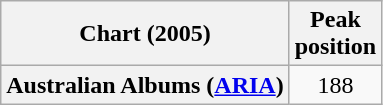<table class="wikitable plainrowheaders">
<tr>
<th scope="col">Chart (2005)</th>
<th scope="col">Peak<br>position</th>
</tr>
<tr>
<th scope="row">Australian Albums (<a href='#'>ARIA</a>)</th>
<td align="center">188</td>
</tr>
</table>
